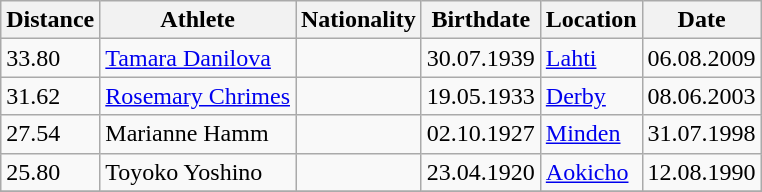<table class="wikitable">
<tr>
<th>Distance</th>
<th>Athlete</th>
<th>Nationality</th>
<th>Birthdate</th>
<th>Location</th>
<th>Date</th>
</tr>
<tr>
<td>33.80</td>
<td><a href='#'>Tamara Danilova</a></td>
<td></td>
<td>30.07.1939</td>
<td><a href='#'>Lahti</a></td>
<td>06.08.2009</td>
</tr>
<tr>
<td>31.62</td>
<td><a href='#'>Rosemary Chrimes</a></td>
<td></td>
<td>19.05.1933</td>
<td><a href='#'>Derby</a></td>
<td>08.06.2003</td>
</tr>
<tr>
<td>27.54</td>
<td>Marianne Hamm</td>
<td></td>
<td>02.10.1927</td>
<td><a href='#'>Minden</a></td>
<td>31.07.1998</td>
</tr>
<tr>
<td>25.80</td>
<td>Toyoko Yoshino</td>
<td></td>
<td>23.04.1920</td>
<td><a href='#'>Aokicho</a></td>
<td>12.08.1990</td>
</tr>
<tr>
</tr>
</table>
